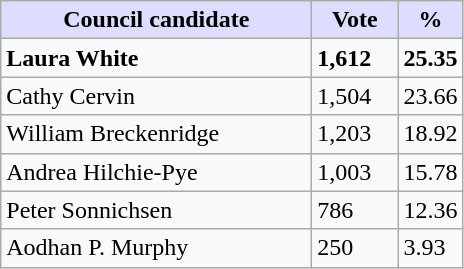<table class="wikitable">
<tr>
<th style="background:#ddf; width:200px;">Council candidate</th>
<th style="background:#ddf; width:50px;">Vote</th>
<th style="background:#ddf; width:30px;">%</th>
</tr>
<tr>
<td><strong>Laura White</strong></td>
<td><strong>1,612</strong></td>
<td><strong>25.35</strong></td>
</tr>
<tr>
<td>Cathy Cervin</td>
<td>1,504</td>
<td>23.66</td>
</tr>
<tr>
<td>William Breckenridge</td>
<td>1,203</td>
<td>18.92</td>
</tr>
<tr>
<td>Andrea Hilchie-Pye</td>
<td>1,003</td>
<td>15.78</td>
</tr>
<tr>
<td>Peter Sonnichsen</td>
<td>786</td>
<td>12.36</td>
</tr>
<tr>
<td>Aodhan P. Murphy</td>
<td>250</td>
<td>3.93</td>
</tr>
</table>
